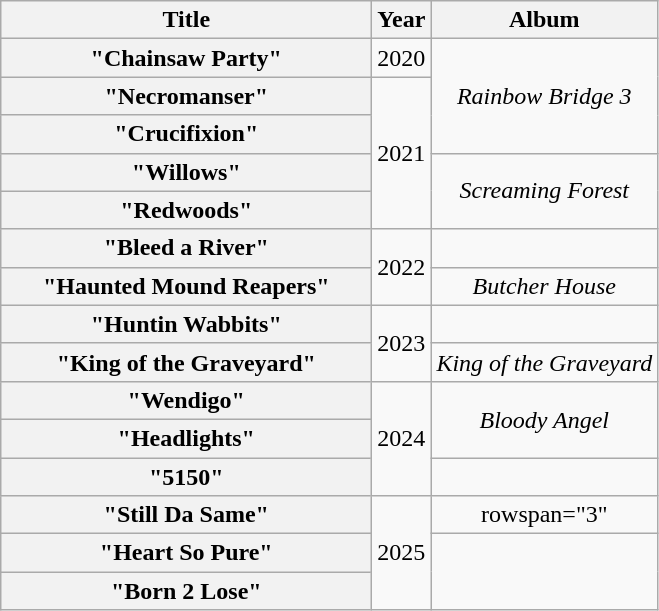<table class="wikitable plainrowheaders" style="text-align:center;">
<tr>
<th scope="col" style="width:15em;">Title</th>
<th scope="col">Year</th>
<th scope="col">Album</th>
</tr>
<tr>
<th scope="row">"Chainsaw Party"</th>
<td>2020</td>
<td rowspan="3"><em>Rainbow Bridge 3</em></td>
</tr>
<tr>
<th scope="row">"Necromanser"</th>
<td rowspan="4">2021</td>
</tr>
<tr>
<th scope="row">"Crucifixion"</th>
</tr>
<tr>
<th scope="row">"Willows"</th>
<td rowspan="2"><em>Screaming Forest</em></td>
</tr>
<tr>
<th scope="row">"Redwoods"<br></th>
</tr>
<tr>
<th scope="row">"Bleed a River"</th>
<td rowspan="2">2022</td>
<td></td>
</tr>
<tr>
<th scope="row">"Haunted Mound Reapers"<br></th>
<td><em>Butcher House</em></td>
</tr>
<tr>
<th scope="row">"Huntin Wabbits"<br></th>
<td rowspan="2">2023</td>
<td></td>
</tr>
<tr>
<th scope="row">"King of the Graveyard"</th>
<td><em>King of the Graveyard</em></td>
</tr>
<tr>
<th scope="row">"Wendigo"</th>
<td rowspan="3">2024</td>
<td rowspan="2"><em>Bloody Angel</em></td>
</tr>
<tr>
<th scope="row">"Headlights"</th>
</tr>
<tr>
<th scope="row">"5150"</th>
<td></td>
</tr>
<tr>
<th scope="row">"Still Da Same"<br></th>
<td rowspan="3">2025</td>
<td>rowspan="3" </td>
</tr>
<tr>
<th scope="row">"Heart So Pure"</th>
</tr>
<tr>
<th scope="row">"Born 2 Lose"</th>
</tr>
</table>
